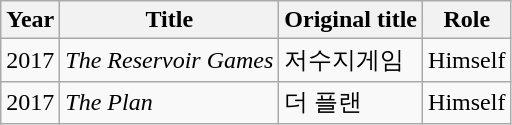<table class="wikitable">
<tr>
<th>Year</th>
<th>Title</th>
<th>Original title</th>
<th>Role</th>
</tr>
<tr>
<td>2017</td>
<td><em>The Reservoir Games</em></td>
<td>저수지게임</td>
<td>Himself</td>
</tr>
<tr>
<td>2017</td>
<td><em>The Plan</em></td>
<td>더 플랜</td>
<td>Himself</td>
</tr>
</table>
